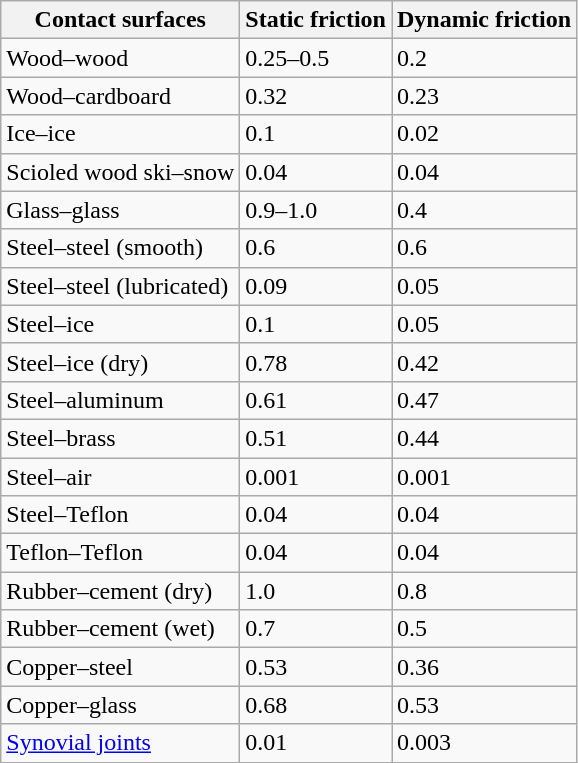<table class="wikitable">
<tr>
<th>Contact surfaces</th>
<th>Static friction</th>
<th>Dynamic friction</th>
</tr>
<tr>
<td>Wood–wood</td>
<td>0.25–0.5</td>
<td>0.2</td>
</tr>
<tr>
<td>Wood–cardboard</td>
<td>0.32</td>
<td>0.23</td>
</tr>
<tr>
<td>Ice–ice</td>
<td>0.1</td>
<td>0.02</td>
</tr>
<tr>
<td>Scioled wood ski–snow</td>
<td>0.04</td>
<td>0.04</td>
</tr>
<tr>
<td>Glass–glass</td>
<td>0.9–1.0</td>
<td>0.4</td>
</tr>
<tr>
<td>Steel–steel (smooth)</td>
<td>0.6</td>
<td>0.6</td>
</tr>
<tr>
<td>Steel–steel (lubricated)</td>
<td>0.09</td>
<td>0.05</td>
</tr>
<tr>
<td>Steel–ice</td>
<td>0.1</td>
<td>0.05</td>
</tr>
<tr>
<td>Steel–ice (dry)</td>
<td>0.78</td>
<td>0.42</td>
</tr>
<tr>
<td>Steel–aluminum</td>
<td>0.61</td>
<td>0.47</td>
</tr>
<tr>
<td>Steel–brass</td>
<td>0.51</td>
<td>0.44</td>
</tr>
<tr>
<td>Steel–air</td>
<td>0.001</td>
<td>0.001</td>
</tr>
<tr>
<td>Steel–Teflon</td>
<td>0.04</td>
<td>0.04</td>
</tr>
<tr>
<td>Teflon–Teflon</td>
<td>0.04</td>
<td>0.04</td>
</tr>
<tr>
<td>Rubber–cement (dry)</td>
<td>1.0</td>
<td>0.8</td>
</tr>
<tr>
<td>Rubber–cement (wet)</td>
<td>0.7</td>
<td>0.5</td>
</tr>
<tr>
<td>Copper–steel</td>
<td>0.53</td>
<td>0.36</td>
</tr>
<tr>
<td>Copper–glass</td>
<td>0.68</td>
<td>0.53</td>
</tr>
<tr>
<td><a href='#'>Synovial joints</a></td>
<td>0.01</td>
<td>0.003</td>
</tr>
</table>
